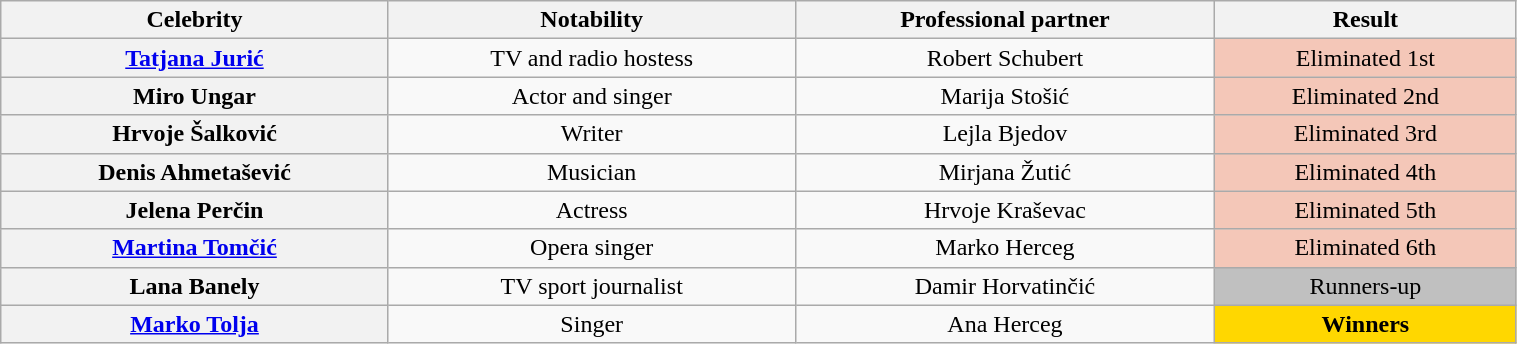<table class="wikitable sortable" style="text-align:center; width:80%">
<tr>
<th scope="col">Celebrity</th>
<th scope="col" class="unsortable">Notability</th>
<th scope="col">Professional partner</th>
<th scope="col">Result</th>
</tr>
<tr>
<th scope="row"><a href='#'>Tatjana Jurić</a></th>
<td>TV and radio hostess</td>
<td>Robert Schubert</td>
<td bgcolor="f4c7b8">Eliminated 1st</td>
</tr>
<tr>
<th scope="row">Miro Ungar</th>
<td>Actor and singer</td>
<td>Marija Stošić</td>
<td bgcolor="f4c7b8">Eliminated 2nd</td>
</tr>
<tr>
<th scope="row">Hrvoje Šalković</th>
<td>Writer</td>
<td>Lejla Bjedov</td>
<td bgcolor="f4c7b8">Eliminated 3rd</td>
</tr>
<tr>
<th scope="row">Denis Ahmetašević</th>
<td>Musician</td>
<td>Mirjana Žutić</td>
<td bgcolor="f4c7b8">Eliminated 4th</td>
</tr>
<tr>
<th scope="row">Jelena Perčin</th>
<td>Actress</td>
<td>Hrvoje Kraševac</td>
<td bgcolor="f4c7b8">Eliminated 5th</td>
</tr>
<tr>
<th scope="row"><a href='#'>Martina Tomčić</a></th>
<td>Opera singer</td>
<td>Marko Herceg</td>
<td bgcolor="f4c7b8">Eliminated 6th</td>
</tr>
<tr>
<th scope="row">Lana Banely</th>
<td>TV sport journalist</td>
<td>Damir Horvatinčić</td>
<td bgcolor="silver">Runners-up</td>
</tr>
<tr>
<th scope="row"><a href='#'>Marko Tolja</a></th>
<td>Singer</td>
<td>Ana Herceg</td>
<td bgcolor="gold"><strong>Winners</strong></td>
</tr>
</table>
